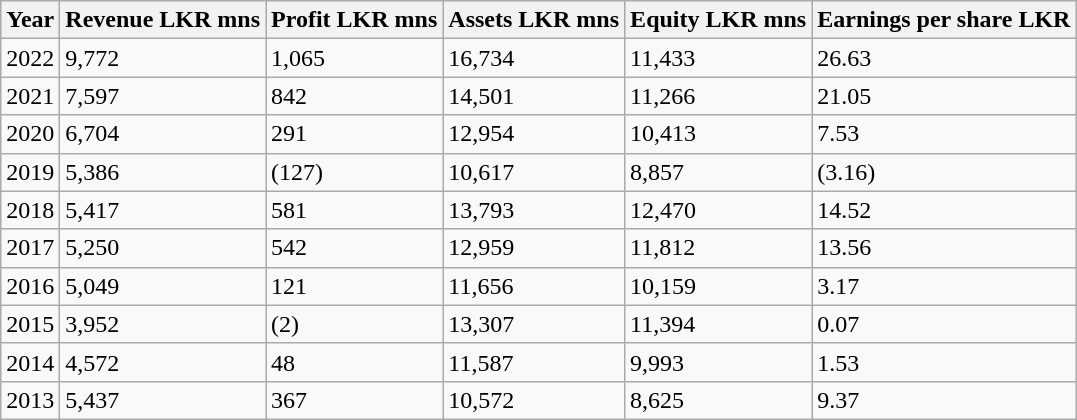<table class="wikitable">
<tr>
<th>Year</th>
<th>Revenue LKR mns</th>
<th>Profit LKR mns</th>
<th>Assets LKR mns</th>
<th>Equity LKR mns</th>
<th>Earnings per share LKR</th>
</tr>
<tr>
<td>2022</td>
<td>9,772</td>
<td>1,065</td>
<td>16,734</td>
<td>11,433</td>
<td>26.63</td>
</tr>
<tr>
<td>2021</td>
<td>7,597</td>
<td>842</td>
<td>14,501</td>
<td>11,266</td>
<td>21.05</td>
</tr>
<tr>
<td>2020</td>
<td>6,704</td>
<td>291</td>
<td>12,954</td>
<td>10,413</td>
<td>7.53</td>
</tr>
<tr>
<td>2019</td>
<td>5,386</td>
<td>(127)</td>
<td>10,617</td>
<td>8,857</td>
<td>(3.16)</td>
</tr>
<tr>
<td>2018</td>
<td>5,417</td>
<td>581</td>
<td>13,793</td>
<td>12,470</td>
<td>14.52</td>
</tr>
<tr>
<td>2017</td>
<td>5,250</td>
<td>542</td>
<td>12,959</td>
<td>11,812</td>
<td>13.56</td>
</tr>
<tr>
<td>2016</td>
<td>5,049</td>
<td>121</td>
<td>11,656</td>
<td>10,159</td>
<td>3.17</td>
</tr>
<tr>
<td>2015</td>
<td>3,952</td>
<td>(2)</td>
<td>13,307</td>
<td>11,394</td>
<td>0.07</td>
</tr>
<tr>
<td>2014</td>
<td>4,572</td>
<td>48</td>
<td>11,587</td>
<td>9,993</td>
<td>1.53</td>
</tr>
<tr>
<td>2013</td>
<td>5,437</td>
<td>367</td>
<td>10,572</td>
<td>8,625</td>
<td>9.37</td>
</tr>
</table>
